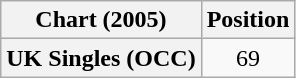<table class="wikitable plainrowheaders" style="text-align:center">
<tr>
<th>Chart (2005)</th>
<th>Position</th>
</tr>
<tr>
<th scope="row">UK Singles (OCC)</th>
<td>69</td>
</tr>
</table>
